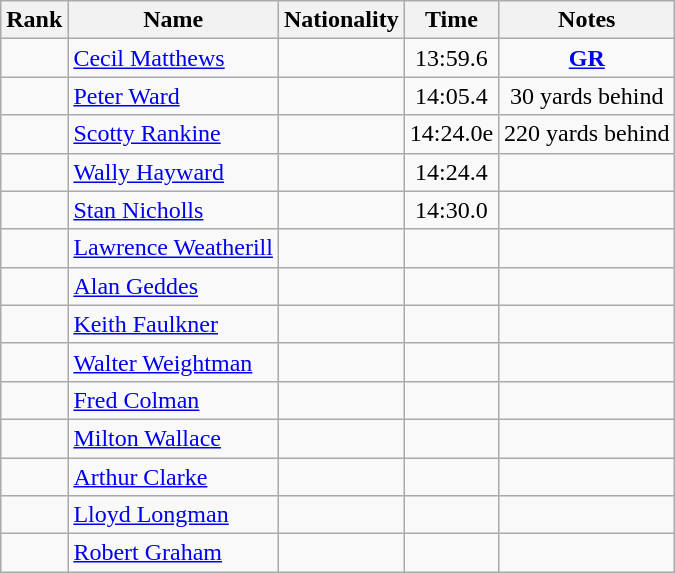<table class="wikitable sortable" style=" text-align:center">
<tr>
<th>Rank</th>
<th>Name</th>
<th>Nationality</th>
<th>Time</th>
<th>Notes</th>
</tr>
<tr>
<td></td>
<td align=left><a href='#'>Cecil Matthews</a></td>
<td align=left></td>
<td>13:59.6</td>
<td><strong><a href='#'>GR</a></strong></td>
</tr>
<tr>
<td></td>
<td align=left><a href='#'>Peter Ward</a></td>
<td align=left></td>
<td>14:05.4</td>
<td>30 yards behind</td>
</tr>
<tr>
<td></td>
<td align=left><a href='#'>Scotty Rankine</a></td>
<td align=left></td>
<td>14:24.0e</td>
<td>220 yards behind</td>
</tr>
<tr>
<td></td>
<td align=left><a href='#'>Wally Hayward</a></td>
<td align=left></td>
<td>14:24.4</td>
<td></td>
</tr>
<tr>
<td></td>
<td align=left><a href='#'>Stan Nicholls</a></td>
<td align=left></td>
<td>14:30.0</td>
<td></td>
</tr>
<tr>
<td></td>
<td align=left><a href='#'>Lawrence Weatherill</a></td>
<td align=left></td>
<td></td>
<td></td>
</tr>
<tr>
<td></td>
<td align=left><a href='#'>Alan Geddes</a></td>
<td align=left></td>
<td></td>
<td></td>
</tr>
<tr>
<td></td>
<td align=left><a href='#'>Keith Faulkner</a></td>
<td align=left></td>
<td></td>
<td></td>
</tr>
<tr>
<td></td>
<td align=left><a href='#'>Walter Weightman</a></td>
<td align=left></td>
<td></td>
<td></td>
</tr>
<tr>
<td></td>
<td align=left><a href='#'>Fred Colman</a></td>
<td align=left></td>
<td></td>
<td></td>
</tr>
<tr>
<td></td>
<td align=left><a href='#'>Milton Wallace</a></td>
<td align=left></td>
<td></td>
<td></td>
</tr>
<tr>
<td></td>
<td align=left><a href='#'>Arthur Clarke</a></td>
<td align=left></td>
<td></td>
<td></td>
</tr>
<tr>
<td></td>
<td align=left><a href='#'>Lloyd Longman</a></td>
<td align=left></td>
<td></td>
<td></td>
</tr>
<tr>
<td></td>
<td align=left><a href='#'>Robert Graham</a></td>
<td align=left></td>
<td></td>
<td></td>
</tr>
</table>
